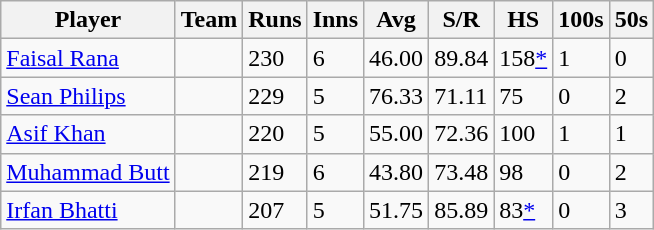<table class="wikitable">
<tr>
<th>Player</th>
<th>Team</th>
<th>Runs</th>
<th>Inns</th>
<th>Avg</th>
<th>S/R</th>
<th>HS</th>
<th>100s</th>
<th>50s</th>
</tr>
<tr>
<td><a href='#'>Faisal Rana</a></td>
<td></td>
<td>230</td>
<td>6</td>
<td>46.00</td>
<td>89.84</td>
<td>158<a href='#'>*</a></td>
<td>1</td>
<td>0</td>
</tr>
<tr>
<td><a href='#'>Sean Philips</a></td>
<td></td>
<td>229</td>
<td>5</td>
<td>76.33</td>
<td>71.11</td>
<td>75</td>
<td>0</td>
<td>2</td>
</tr>
<tr>
<td><a href='#'>Asif Khan</a></td>
<td></td>
<td>220</td>
<td>5</td>
<td>55.00</td>
<td>72.36</td>
<td>100</td>
<td>1</td>
<td>1</td>
</tr>
<tr>
<td><a href='#'>Muhammad Butt</a></td>
<td></td>
<td>219</td>
<td>6</td>
<td>43.80</td>
<td>73.48</td>
<td>98</td>
<td>0</td>
<td>2</td>
</tr>
<tr>
<td><a href='#'>Irfan Bhatti</a></td>
<td></td>
<td>207</td>
<td>5</td>
<td>51.75</td>
<td>85.89</td>
<td>83<a href='#'>*</a></td>
<td>0</td>
<td>3</td>
</tr>
</table>
